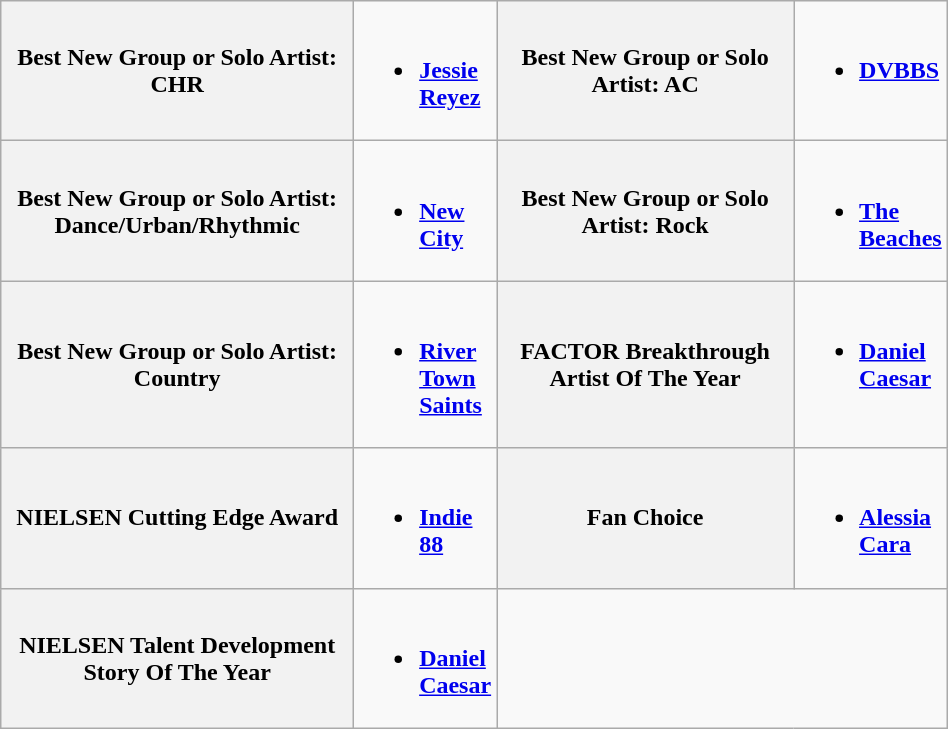<table class="wikitable" style="width:50%">
<tr>
<th style="width:50%">Best New Group or Solo Artist: CHR</th>
<td valign="top"><br><ul><li> <strong><a href='#'>Jessie Reyez</a></strong></li></ul></td>
<th style="width:50%">Best New Group or Solo Artist: AC</th>
<td valign="top"><br><ul><li> <strong><a href='#'>DVBBS</a></strong></li></ul></td>
</tr>
<tr>
<th style="width:50%">Best New Group or Solo Artist: Dance/Urban/Rhythmic</th>
<td valign="top"><br><ul><li> <strong><a href='#'>New City</a></strong></li></ul></td>
<th style="width:50%">Best New Group or Solo Artist: Rock</th>
<td valign="top"><br><ul><li> <strong><a href='#'>The Beaches</a></strong></li></ul></td>
</tr>
<tr>
<th style="width:50%">Best New Group or Solo Artist: Country</th>
<td valign="top"><br><ul><li> <strong><a href='#'>River Town Saints</a></strong></li></ul></td>
<th style="width:50%">FACTOR Breakthrough Artist Of The Year</th>
<td valign="top"><br><ul><li> <strong><a href='#'>Daniel Caesar</a></strong></li></ul></td>
</tr>
<tr>
<th style="width:50%">NIELSEN Cutting Edge Award</th>
<td valign="top"><br><ul><li> <strong><a href='#'>Indie 88</a></strong></li></ul></td>
<th style="width:50%">Fan Choice</th>
<td valign="top"><br><ul><li> <strong><a href='#'>Alessia Cara</a></strong></li></ul></td>
</tr>
<tr>
<th style="width:50%">NIELSEN Talent Development Story Of The Year</th>
<td valign="top"><br><ul><li> <strong><a href='#'>Daniel Caesar</a></strong></li></ul></td>
</tr>
</table>
